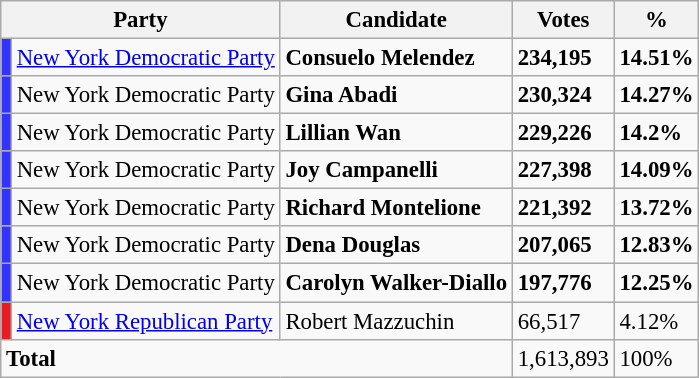<table class="wikitable" style="font-size: 95%">
<tr>
<th colspan="2">Party</th>
<th>Candidate</th>
<th>Votes</th>
<th>%</th>
</tr>
<tr>
<td bgcolor="#3333FF"></td>
<td><a href='#'>New York Democratic Party</a></td>
<td><strong>Consuelo Melendez</strong></td>
<td><strong>234,195</strong></td>
<td><strong>14.51%</strong></td>
</tr>
<tr>
<td bgcolor="#3333FF"></td>
<td>New York Democratic Party</td>
<td><strong>Gina Abadi</strong></td>
<td><strong>230,324</strong></td>
<td><strong>14.27%</strong></td>
</tr>
<tr>
<td bgcolor="#3333FF"></td>
<td>New York Democratic Party</td>
<td><strong>Lillian Wan</strong></td>
<td><strong>229,226</strong></td>
<td><strong>14.2%</strong></td>
</tr>
<tr>
<td bgcolor="#3333FF"></td>
<td>New York Democratic Party</td>
<td><strong>Joy Campanelli</strong></td>
<td><strong>227,398</strong></td>
<td><strong>14.09%</strong></td>
</tr>
<tr>
<td bgcolor="#3333FF"></td>
<td>New York Democratic Party</td>
<td><strong>Richard Montelione</strong></td>
<td><strong>221,392</strong></td>
<td><strong>13.72%</strong></td>
</tr>
<tr>
<td bgcolor="#3333FF"></td>
<td>New York Democratic Party</td>
<td><strong>Dena Douglas</strong></td>
<td><strong>207,065</strong></td>
<td><strong>12.83%</strong></td>
</tr>
<tr>
<td bgcolor="#3333FF"></td>
<td>New York Democratic Party</td>
<td><strong>Carolyn Walker-Diallo</strong></td>
<td><strong>197,776</strong></td>
<td><strong>12.25%</strong></td>
</tr>
<tr>
<td bgcolor="#E81B23"></td>
<td><a href='#'>New York Republican Party</a></td>
<td>Robert Mazzuchin</td>
<td>66,517</td>
<td>4.12%</td>
</tr>
<tr>
<td colspan="3"><strong>Total</strong></td>
<td>1,613,893</td>
<td>100%</td>
</tr>
</table>
